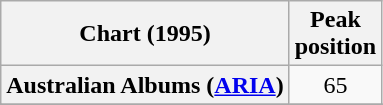<table class="wikitable sortable plainrowheaders" style="text-align:center">
<tr>
<th scope="col">Chart (1995)</th>
<th scope="col">Peak<br>position</th>
</tr>
<tr>
<th scope="row">Australian Albums (<a href='#'>ARIA</a>)</th>
<td>65</td>
</tr>
<tr>
</tr>
<tr>
</tr>
<tr>
</tr>
</table>
